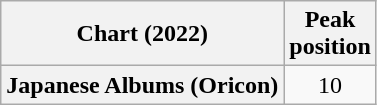<table class="wikitable plainrowheaders" style="text-align:center">
<tr>
<th scope="col">Chart (2022)</th>
<th scope="col">Peak<br>position</th>
</tr>
<tr>
<th scope="row">Japanese Albums (Oricon)</th>
<td>10</td>
</tr>
</table>
